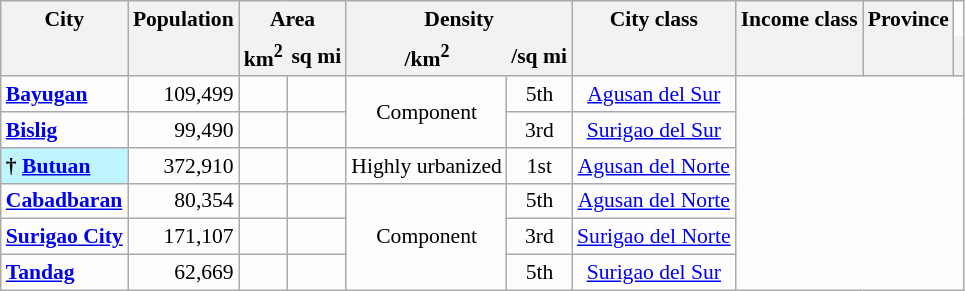<table class="wikitable sortable collapsible collapsed" style="text-align:center;background-color:#FDFDFD;font-size:90%;">
<tr>
<th scope="col" style="border-bottom:none;" class="unsortable">City</th>
<th scope="col" style="border-bottom:none;">Population </th>
<th scope="col" style="border-bottom:none;" colspan=2>Area</th>
<th scope="col" style="border-bottom:none;" colspan=2>Density</th>
<th scope="col" style="border-bottom:none;" class=>City class</th>
<th scope="col" style="border-bottom:none;">Income class</th>
<th scope="col" style="border-bottom:none;">Province</th>
</tr>
<tr>
<th scope="col" style="border-top:none;"></th>
<th scope="col" style="border-top:none;"></th>
<th scope="col" style="border-style:none none solid solid;">km<sup>2</sup></th>
<th scope="col" style="border-style:none solid solid none;white-space:nowrap;" class="unsortable">sq mi</th>
<th scope="col" style="border-style:none none solid solid;">/km<sup>2</sup></th>
<th scope="col" style="border-style:none solid solid none;white-space:nowrap;" class="unsortable">/sq mi</th>
<th scope="col" style="border-top:none;"></th>
<th scope="col" style="border-top:none;"></th>
<th scope="col" style="border-top:none;"></th>
<th scope="col" style="border-top:none;"></th>
</tr>
<tr>
<th scope="row" style="text-align:left;background-color:initial;"><a href='#'>Bayugan</a></th>
<td style="text-align:right;">109,499</td>
<td></td>
<td></td>
<td rowspan="2">Component</td>
<td>5th</td>
<td><a href='#'>Agusan del Sur</a></td>
</tr>
<tr>
<th scope="row" style="text-align:left;background-color:initial;"><a href='#'>Bislig</a></th>
<td style="text-align:right;">99,490</td>
<td></td>
<td></td>
<td>3rd</td>
<td><a href='#'>Surigao del Sur</a></td>
</tr>
<tr>
<th scope="row" style="text-align:left;background-color:#BFF5FF;border-right:0;">† <a href='#'>Butuan</a></th>
<td style="text-align:right;">372,910</td>
<td></td>
<td></td>
<td>Highly urbanized</td>
<td>1st</td>
<td><a href='#'>Agusan del Norte</a></td>
</tr>
<tr>
<th scope="row" style="text-align:left;background-color:initial;"><a href='#'>Cabadbaran</a></th>
<td style="text-align:right;">80,354</td>
<td></td>
<td></td>
<td rowspan="3">Component</td>
<td>5th</td>
<td><a href='#'>Agusan del Norte</a></td>
</tr>
<tr>
<th scope="row" style="text-align:left;background-color:initial;"><a href='#'>Surigao City</a></th>
<td style="text-align:right;">171,107</td>
<td></td>
<td></td>
<td>3rd</td>
<td><a href='#'>Surigao del Norte</a></td>
</tr>
<tr>
<th scope="row" style="text-align:left;background-color:initial;"><a href='#'>Tandag</a></th>
<td style="text-align:right;">62,669</td>
<td></td>
<td></td>
<td>5th</td>
<td><a href='#'>Surigao del Sur</a></td>
</tr>
</table>
